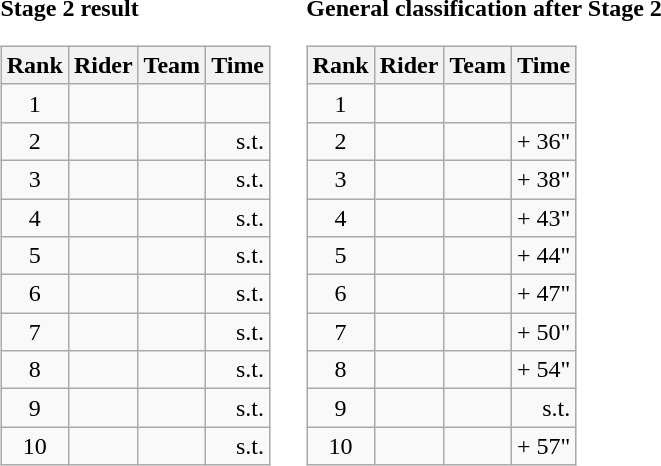<table>
<tr>
<td><strong>Stage 2 result</strong><br><table class="wikitable">
<tr>
<th scope="col">Rank</th>
<th scope="col">Rider</th>
<th scope="col">Team</th>
<th scope="col">Time</th>
</tr>
<tr>
<td style="text-align:center;">1</td>
<td></td>
<td></td>
<td style="text-align:right;"></td>
</tr>
<tr>
<td style="text-align:center;">2</td>
<td></td>
<td></td>
<td style="text-align:right;">s.t.</td>
</tr>
<tr>
<td style="text-align:center;">3</td>
<td></td>
<td></td>
<td style="text-align:right;">s.t.</td>
</tr>
<tr>
<td style="text-align:center;">4</td>
<td></td>
<td></td>
<td style="text-align:right;">s.t.</td>
</tr>
<tr>
<td style="text-align:center;">5</td>
<td></td>
<td></td>
<td style="text-align:right;">s.t.</td>
</tr>
<tr>
<td style="text-align:center;">6</td>
<td></td>
<td></td>
<td style="text-align:right;">s.t.</td>
</tr>
<tr>
<td style="text-align:center;">7</td>
<td></td>
<td></td>
<td style="text-align:right;">s.t.</td>
</tr>
<tr>
<td style="text-align:center;">8</td>
<td></td>
<td></td>
<td style="text-align:right;">s.t.</td>
</tr>
<tr>
<td style="text-align:center;">9</td>
<td></td>
<td></td>
<td style="text-align:right;">s.t.</td>
</tr>
<tr>
<td style="text-align:center;">10</td>
<td></td>
<td></td>
<td style="text-align:right;">s.t.</td>
</tr>
</table>
</td>
<td></td>
<td><strong>General classification after Stage 2</strong><br><table class="wikitable">
<tr>
<th scope="col">Rank</th>
<th scope="col">Rider</th>
<th scope="col">Team</th>
<th scope="col">Time</th>
</tr>
<tr>
<td style="text-align:center;">1</td>
<td></td>
<td></td>
<td style="text-align:right;"></td>
</tr>
<tr>
<td style="text-align:center;">2</td>
<td></td>
<td></td>
<td style="text-align:right;">+ 36"</td>
</tr>
<tr>
<td style="text-align:center;">3</td>
<td></td>
<td></td>
<td style="text-align:right;">+ 38"</td>
</tr>
<tr>
<td style="text-align:center;">4</td>
<td></td>
<td></td>
<td style="text-align:right;">+ 43"</td>
</tr>
<tr>
<td style="text-align:center;">5</td>
<td></td>
<td></td>
<td style="text-align:right;">+ 44"</td>
</tr>
<tr>
<td style="text-align:center;">6</td>
<td></td>
<td></td>
<td style="text-align:right;">+ 47"</td>
</tr>
<tr>
<td style="text-align:center;">7</td>
<td></td>
<td></td>
<td style="text-align:right;">+ 50"</td>
</tr>
<tr>
<td style="text-align:center;">8</td>
<td></td>
<td></td>
<td style="text-align:right;">+ 54"</td>
</tr>
<tr>
<td style="text-align:center;">9</td>
<td></td>
<td></td>
<td style="text-align:right;">s.t.</td>
</tr>
<tr>
<td style="text-align:center;">10</td>
<td></td>
<td></td>
<td style="text-align:right;">+ 57"</td>
</tr>
</table>
</td>
</tr>
</table>
